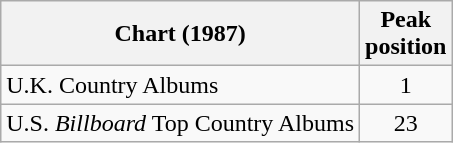<table class="wikitable">
<tr>
<th>Chart (1987)</th>
<th>Peak<br>position</th>
</tr>
<tr>
<td>U.K. Country Albums</td>
<td style="text-align:center;">1</td>
</tr>
<tr>
<td>U.S. <em>Billboard</em> Top Country Albums</td>
<td style="text-align:center;">23</td>
</tr>
</table>
